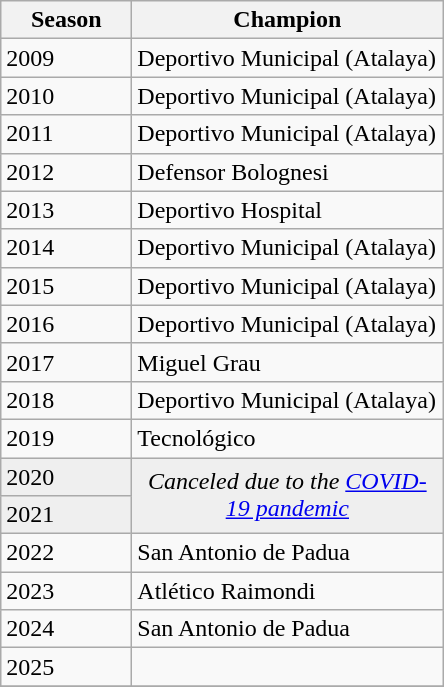<table class="wikitable sortable">
<tr>
<th width=80px>Season</th>
<th width=200px>Champion</th>
</tr>
<tr>
<td>2009</td>
<td>Deportivo Municipal (Atalaya)</td>
</tr>
<tr>
<td>2010</td>
<td>Deportivo Municipal (Atalaya)</td>
</tr>
<tr>
<td>2011</td>
<td>Deportivo Municipal (Atalaya)</td>
</tr>
<tr>
<td>2012</td>
<td>Defensor Bolognesi</td>
</tr>
<tr>
<td>2013</td>
<td>Deportivo Hospital</td>
</tr>
<tr>
<td>2014</td>
<td>Deportivo Municipal (Atalaya)</td>
</tr>
<tr>
<td>2015</td>
<td>Deportivo Municipal (Atalaya)</td>
</tr>
<tr>
<td>2016</td>
<td>Deportivo Municipal (Atalaya)</td>
</tr>
<tr>
<td>2017</td>
<td>Miguel Grau</td>
</tr>
<tr>
<td>2018</td>
<td>Deportivo Municipal (Atalaya)</td>
</tr>
<tr>
<td>2019</td>
<td>Tecnológico</td>
</tr>
<tr bgcolor=#efefef>
<td>2020</td>
<td rowspan=2 colspan="1" align=center><em>Canceled due to the <a href='#'>COVID-19 pandemic</a></em></td>
</tr>
<tr bgcolor=#efefef>
<td>2021</td>
</tr>
<tr>
<td>2022</td>
<td>San Antonio de Padua</td>
</tr>
<tr>
<td>2023</td>
<td>Atlético Raimondi</td>
</tr>
<tr>
<td>2024</td>
<td>San Antonio de Padua</td>
</tr>
<tr>
<td>2025</td>
<td></td>
</tr>
<tr>
</tr>
</table>
